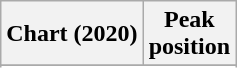<table class="wikitable sortable plainrowheaders" style="text-align:center">
<tr>
<th scope="col">Chart (2020)</th>
<th scope="col">Peak<br>position</th>
</tr>
<tr>
</tr>
<tr>
</tr>
<tr>
</tr>
<tr>
</tr>
<tr>
</tr>
<tr>
</tr>
</table>
